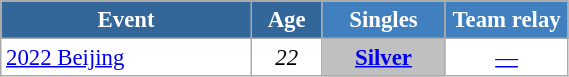<table class="wikitable" style="font-size:95%; text-align:center; border:grey solid 1px; border-collapse:collapse; background:#ffffff;">
<tr>
<th style="background-color:#369; color:white; width:160px;">Event</th>
<th style="background-color:#369; color:white; width:40px;">Age</th>
<th style="background-color:#4180be; color:white; width:75px;">Singles</th>
<th style="background-color:#4180be; color:white; width:75px;">Team relay</th>
</tr>
<tr>
<td align=left> <a href='#'>2022 Beijing</a></td>
<td><em>22</em></td>
<td style="background:silver;"><a href='#'><strong>Silver</strong></a></td>
<td><a href='#'>—</a></td>
</tr>
</table>
